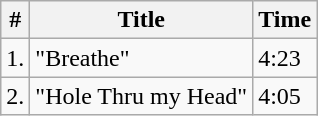<table class="wikitable">
<tr>
<th bgcolor="#ebf5ff">#</th>
<th bgcolor="#ebf5ff">Title</th>
<th bgcolor="#ebf5ff">Time</th>
</tr>
<tr>
<td>1.</td>
<td>"Breathe"</td>
<td>4:23</td>
</tr>
<tr>
<td>2.</td>
<td>"Hole Thru my Head"</td>
<td>4:05</td>
</tr>
</table>
